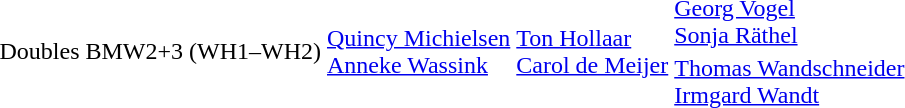<table>
<tr>
<td rowspan=2>Doubles BMW2+3 (WH1–WH2)</td>
<td rowspan=2> <a href='#'>Quincy Michielsen</a><br> <a href='#'>Anneke Wassink</a></td>
<td rowspan=2> <a href='#'>Ton Hollaar</a><br> <a href='#'>Carol de Meijer</a></td>
<td> <a href='#'>Georg Vogel</a><br> <a href='#'>Sonja Räthel</a></td>
</tr>
<tr>
<td> <a href='#'>Thomas Wandschneider</a><br> <a href='#'>Irmgard Wandt</a></td>
</tr>
</table>
